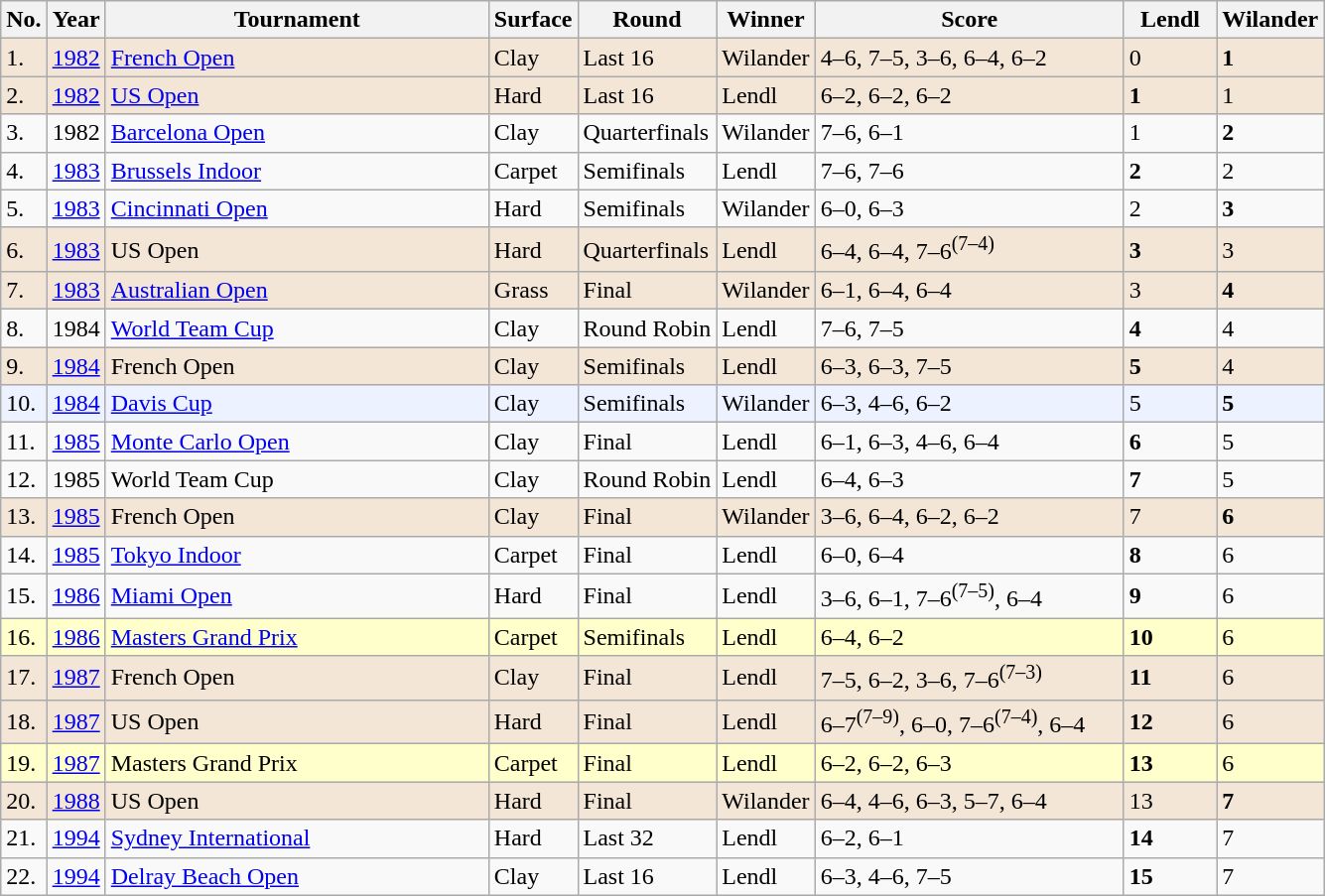<table class="sortable wikitable">
<tr>
<th>No.</th>
<th>Year</th>
<th width=250>Tournament</th>
<th>Surface</th>
<th>Round</th>
<th>Winner</th>
<th width=200>Score</th>
<th width=55>Lendl</th>
<th>Wilander</th>
</tr>
<tr style="background:#f3e6d7;">
<td>1.</td>
<td><a href='#'>1982</a></td>
<td><a href='#'>French Open</a></td>
<td>Clay</td>
<td>Last 16</td>
<td>Wilander</td>
<td>4–6, 7–5, 3–6, 6–4, 6–2</td>
<td>0</td>
<td><strong>1</strong></td>
</tr>
<tr style="background:#f3e6d7;">
<td>2.</td>
<td><a href='#'>1982</a></td>
<td><a href='#'>US Open</a></td>
<td>Hard</td>
<td>Last 16</td>
<td>Lendl</td>
<td>6–2, 6–2, 6–2</td>
<td><strong>1</strong></td>
<td>1</td>
</tr>
<tr>
<td>3.</td>
<td>1982</td>
<td><a href='#'>Barcelona Open</a></td>
<td>Clay</td>
<td>Quarterfinals</td>
<td>Wilander</td>
<td>7–6, 6–1</td>
<td>1</td>
<td><strong>2</strong></td>
</tr>
<tr>
<td>4.</td>
<td><a href='#'>1983</a></td>
<td><a href='#'>Brussels Indoor</a></td>
<td>Carpet</td>
<td>Semifinals</td>
<td>Lendl</td>
<td>7–6, 7–6</td>
<td><strong>2</strong></td>
<td>2</td>
</tr>
<tr>
<td>5.</td>
<td><a href='#'>1983</a></td>
<td><a href='#'>Cincinnati Open</a></td>
<td>Hard</td>
<td>Semifinals</td>
<td>Wilander</td>
<td>6–0, 6–3</td>
<td>2</td>
<td><strong>3</strong></td>
</tr>
<tr style="background:#f3e6d7;">
<td>6.</td>
<td><a href='#'>1983</a></td>
<td>US Open</td>
<td>Hard</td>
<td>Quarterfinals</td>
<td>Lendl</td>
<td>6–4, 6–4, 7–6<sup>(7–4)</sup></td>
<td><strong>3</strong></td>
<td>3</td>
</tr>
<tr style="background:#f3e6d7;">
<td>7.</td>
<td><a href='#'>1983</a></td>
<td><a href='#'>Australian Open</a></td>
<td>Grass</td>
<td>Final</td>
<td>Wilander</td>
<td>6–1, 6–4, 6–4</td>
<td>3</td>
<td><strong>4</strong></td>
</tr>
<tr>
<td>8.</td>
<td>1984</td>
<td><a href='#'>World Team Cup</a></td>
<td>Clay</td>
<td>Round Robin</td>
<td>Lendl</td>
<td>7–6, 7–5</td>
<td><strong>4</strong></td>
<td>4</td>
</tr>
<tr style="background:#f3e6d7;">
<td>9.</td>
<td><a href='#'>1984</a></td>
<td>French Open</td>
<td>Clay</td>
<td>Semifinals</td>
<td>Lendl</td>
<td>6–3, 6–3, 7–5</td>
<td><strong>5</strong></td>
<td>4</td>
</tr>
<tr bgcolor="#ecf2ff">
<td>10.</td>
<td><a href='#'>1984</a></td>
<td><a href='#'>Davis Cup</a></td>
<td>Clay</td>
<td>Semifinals</td>
<td>Wilander</td>
<td>6–3, 4–6, 6–2</td>
<td>5</td>
<td><strong>5</strong></td>
</tr>
<tr>
<td>11.</td>
<td><a href='#'>1985</a></td>
<td><a href='#'>Monte Carlo Open</a></td>
<td>Clay</td>
<td>Final</td>
<td>Lendl</td>
<td>6–1, 6–3, 4–6, 6–4</td>
<td><strong>6</strong></td>
<td>5</td>
</tr>
<tr>
<td>12.</td>
<td>1985</td>
<td>World Team Cup</td>
<td>Clay</td>
<td>Round Robin</td>
<td>Lendl</td>
<td>6–4, 6–3</td>
<td><strong>7</strong></td>
<td>5</td>
</tr>
<tr style="background:#f3e6d7;">
<td>13.</td>
<td><a href='#'>1985</a></td>
<td>French Open</td>
<td>Clay</td>
<td>Final</td>
<td>Wilander</td>
<td>3–6, 6–4, 6–2, 6–2</td>
<td>7</td>
<td><strong>6</strong></td>
</tr>
<tr>
<td>14.</td>
<td><a href='#'>1985</a></td>
<td><a href='#'>Tokyo Indoor</a></td>
<td>Carpet</td>
<td>Final</td>
<td>Lendl</td>
<td>6–0, 6–4</td>
<td><strong>8</strong></td>
<td>6</td>
</tr>
<tr>
<td>15.</td>
<td><a href='#'>1986</a></td>
<td><a href='#'>Miami Open</a></td>
<td>Hard</td>
<td>Final</td>
<td>Lendl</td>
<td>3–6, 6–1, 7–6<sup>(7–5)</sup>, 6–4</td>
<td><strong>9</strong></td>
<td>6</td>
</tr>
<tr bgcolor="ffffcc">
<td>16.</td>
<td><a href='#'>1986</a></td>
<td><a href='#'>Masters Grand Prix</a></td>
<td>Carpet</td>
<td>Semifinals</td>
<td>Lendl</td>
<td>6–4, 6–2</td>
<td><strong>10</strong></td>
<td>6</td>
</tr>
<tr style="background:#f3e6d7;">
<td>17.</td>
<td><a href='#'>1987</a></td>
<td>French Open</td>
<td>Clay</td>
<td>Final</td>
<td>Lendl</td>
<td>7–5, 6–2, 3–6, 7–6<sup>(7–3)</sup></td>
<td><strong>11</strong></td>
<td>6</td>
</tr>
<tr style="background:#f3e6d7;">
<td>18.</td>
<td><a href='#'>1987</a></td>
<td>US Open</td>
<td>Hard</td>
<td>Final</td>
<td>Lendl</td>
<td>6–7<sup>(7–9)</sup>, 6–0, 7–6<sup>(7–4)</sup>, 6–4</td>
<td><strong>12</strong></td>
<td>6</td>
</tr>
<tr bgcolor="ffffcc">
<td>19.</td>
<td><a href='#'>1987</a></td>
<td>Masters Grand Prix</td>
<td>Carpet</td>
<td>Final</td>
<td>Lendl</td>
<td>6–2, 6–2, 6–3</td>
<td><strong>13</strong></td>
<td>6</td>
</tr>
<tr style="background:#f3e6d7;">
<td>20.</td>
<td><a href='#'>1988</a></td>
<td>US Open</td>
<td>Hard</td>
<td>Final</td>
<td>Wilander</td>
<td>6–4, 4–6, 6–3, 5–7, 6–4</td>
<td>13</td>
<td><strong>7</strong></td>
</tr>
<tr>
<td>21.</td>
<td><a href='#'>1994</a></td>
<td><a href='#'>Sydney International</a></td>
<td>Hard</td>
<td>Last 32</td>
<td>Lendl</td>
<td>6–2, 6–1</td>
<td><strong>14</strong></td>
<td>7</td>
</tr>
<tr>
<td>22.</td>
<td><a href='#'>1994</a></td>
<td><a href='#'>Delray Beach Open</a></td>
<td>Clay</td>
<td>Last 16</td>
<td>Lendl</td>
<td>6–3, 4–6, 7–5</td>
<td><strong>15</strong></td>
<td>7</td>
</tr>
</table>
